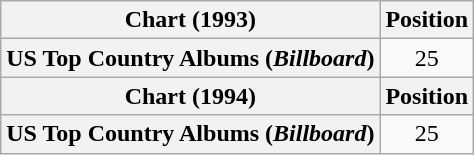<table class="wikitable plainrowheaders" style="text-align:center">
<tr>
<th scope="col">Chart (1993)</th>
<th scope="col">Position</th>
</tr>
<tr>
<th scope="row">US Top Country Albums (<em>Billboard</em>)</th>
<td>25</td>
</tr>
<tr>
<th scope="col">Chart (1994)</th>
<th scope="col">Position</th>
</tr>
<tr>
<th scope="row">US Top Country Albums (<em>Billboard</em>)</th>
<td>25</td>
</tr>
</table>
